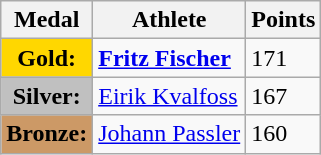<table class="wikitable">
<tr>
<th><strong>Medal</strong></th>
<th><strong>Athlete</strong></th>
<th><strong>Points</strong></th>
</tr>
<tr>
<td style="text-align:center;background-color:gold;"><strong>Gold:</strong></td>
<td> <strong><a href='#'>Fritz Fischer</a></strong></td>
<td>171</td>
</tr>
<tr>
<td style="text-align:center;background-color:silver;"><strong>Silver:</strong></td>
<td> <a href='#'>Eirik Kvalfoss</a></td>
<td>167</td>
</tr>
<tr>
<td style="text-align:center;background-color:#CC9966;"><strong>Bronze:</strong></td>
<td> <a href='#'>Johann Passler</a></td>
<td>160</td>
</tr>
</table>
